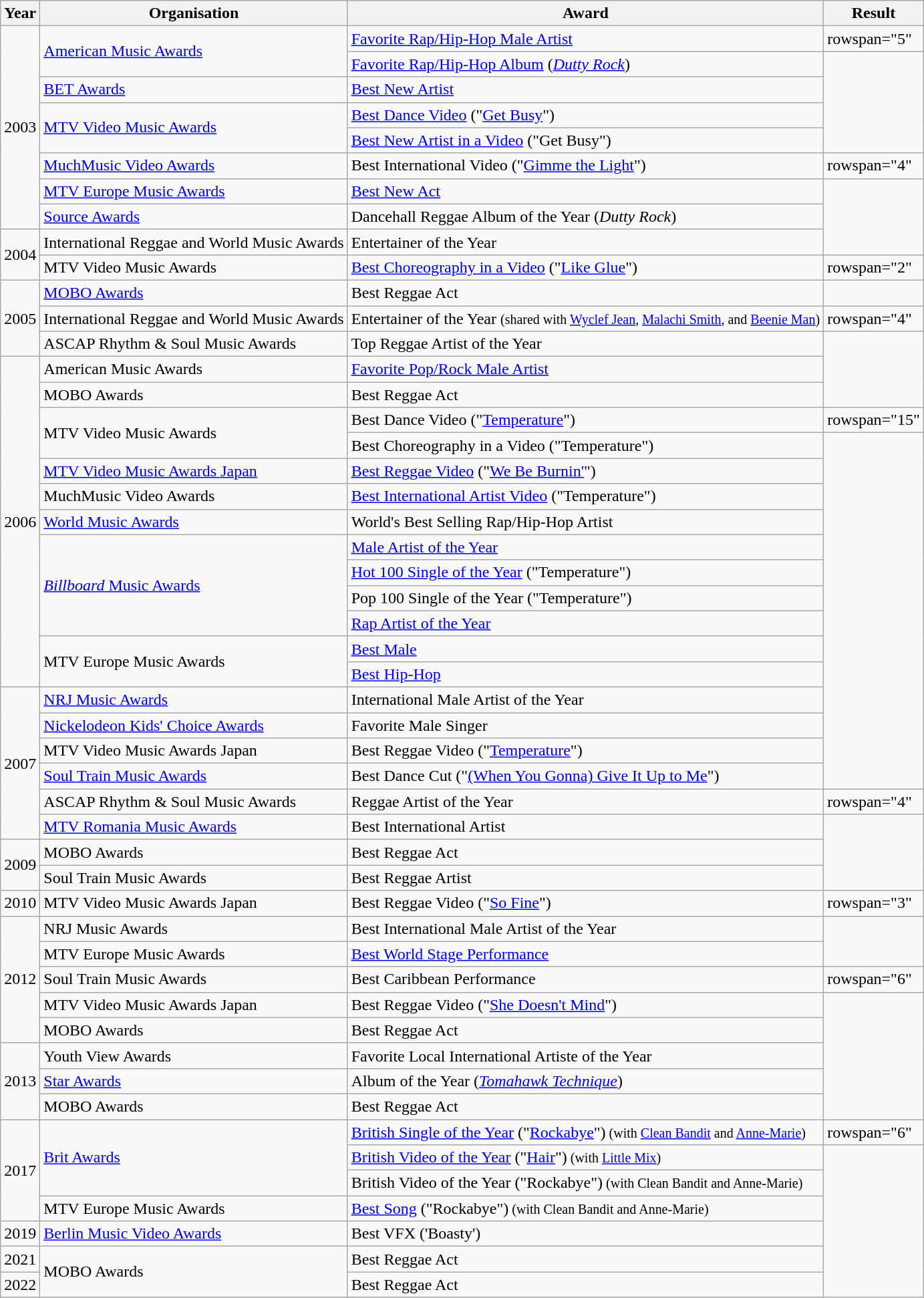<table class="wikitable">
<tr>
<th style="background">Year</th>
<th style="background">Organisation</th>
<th style="background">Award</th>
<th style="background">Result</th>
</tr>
<tr>
<td rowspan="8" style="text-align:center;">2003</td>
<td rowspan="2"><a href='#'>American Music Awards</a></td>
<td><a href='#'>Favorite Rap/Hip-Hop Male Artist</a></td>
<td>rowspan="5" </td>
</tr>
<tr>
<td><a href='#'>Favorite Rap/Hip-Hop Album</a> (<em><a href='#'>Dutty Rock</a></em>)</td>
</tr>
<tr>
<td><a href='#'>BET Awards</a></td>
<td><a href='#'>Best New Artist</a></td>
</tr>
<tr>
<td rowspan="2"><a href='#'>MTV Video Music Awards</a></td>
<td><a href='#'>Best Dance Video</a> ("<a href='#'>Get Busy</a>")</td>
</tr>
<tr>
<td><a href='#'>Best New Artist in a Video</a> ("Get Busy")</td>
</tr>
<tr>
<td><a href='#'>MuchMusic Video Awards</a></td>
<td>Best International Video ("<a href='#'>Gimme the Light</a>")</td>
<td>rowspan="4" </td>
</tr>
<tr>
<td><a href='#'>MTV Europe Music Awards</a></td>
<td><a href='#'>Best New Act</a></td>
</tr>
<tr>
<td><a href='#'>Source Awards</a></td>
<td>Dancehall Reggae Album of the Year (<em>Dutty Rock</em>)</td>
</tr>
<tr>
<td rowspan="2" style="text-align:center;">2004</td>
<td>International Reggae and World Music Awards</td>
<td>Entertainer of the Year</td>
</tr>
<tr>
<td>MTV Video Music Awards</td>
<td><a href='#'>Best Choreography in a Video</a> ("<a href='#'>Like Glue</a>")</td>
<td>rowspan="2" </td>
</tr>
<tr>
<td rowspan="3">2005</td>
<td><a href='#'>MOBO Awards</a></td>
<td>Best Reggae Act</td>
</tr>
<tr>
<td>International Reggae and World Music Awards</td>
<td>Entertainer of the Year <small>(shared with <a href='#'>Wyclef Jean</a>, <a href='#'>Malachi Smith</a>, and <a href='#'>Beenie Man</a>)</small></td>
<td>rowspan="4" </td>
</tr>
<tr>
<td>ASCAP Rhythm & Soul Music Awards</td>
<td>Top Reggae Artist of the Year</td>
</tr>
<tr>
<td rowspan="13" style="text-align:center;">2006</td>
<td>American Music Awards</td>
<td><a href='#'>Favorite Pop/Rock Male Artist</a></td>
</tr>
<tr>
<td>MOBO Awards</td>
<td>Best Reggae Act</td>
</tr>
<tr>
<td rowspan="2">MTV Video Music Awards</td>
<td>Best Dance Video ("<a href='#'>Temperature</a>")</td>
<td>rowspan="15" </td>
</tr>
<tr>
<td>Best Choreography in a Video ("Temperature")</td>
</tr>
<tr>
<td><a href='#'>MTV Video Music Awards Japan</a></td>
<td><a href='#'>Best Reggae Video</a> ("<a href='#'>We Be Burnin'</a>")</td>
</tr>
<tr>
<td>MuchMusic Video Awards</td>
<td><a href='#'>Best International Artist Video</a> ("Temperature")</td>
</tr>
<tr>
<td><a href='#'>World Music Awards</a></td>
<td>World's Best Selling Rap/Hip-Hop Artist</td>
</tr>
<tr>
<td rowspan="4"><a href='#'><em>Billboard</em> Music Awards</a></td>
<td><a href='#'>Male Artist of the Year</a></td>
</tr>
<tr>
<td><a href='#'>Hot 100 Single of the Year</a> ("Temperature")</td>
</tr>
<tr>
<td>Pop 100 Single of the Year ("Temperature")</td>
</tr>
<tr>
<td><a href='#'>Rap Artist of the Year</a></td>
</tr>
<tr>
<td rowspan="2">MTV Europe Music Awards</td>
<td><a href='#'>Best Male</a></td>
</tr>
<tr>
<td><a href='#'>Best Hip-Hop</a></td>
</tr>
<tr>
<td rowspan="6" style="text-align:center;">2007</td>
<td><a href='#'>NRJ Music Awards</a></td>
<td>International Male Artist of the Year</td>
</tr>
<tr>
<td><a href='#'>Nickelodeon Kids' Choice Awards</a></td>
<td>Favorite Male Singer</td>
</tr>
<tr>
<td>MTV Video Music Awards Japan</td>
<td>Best Reggae Video ("<a href='#'>Temperature</a>")</td>
</tr>
<tr>
<td><a href='#'>Soul Train Music Awards</a></td>
<td>Best Dance Cut ("<a href='#'>(When You Gonna) Give It Up to Me</a>")</td>
</tr>
<tr>
<td>ASCAP Rhythm & Soul Music Awards</td>
<td>Reggae Artist of the Year</td>
<td>rowspan="4" </td>
</tr>
<tr>
<td><a href='#'>MTV Romania Music Awards</a></td>
<td>Best International Artist</td>
</tr>
<tr>
<td rowspan="2" style="text-align:center;">2009</td>
<td>MOBO Awards</td>
<td>Best Reggae Act</td>
</tr>
<tr>
<td>Soul Train Music Awards</td>
<td>Best Reggae Artist</td>
</tr>
<tr>
<td rowspan="1" style="text-align:center;">2010</td>
<td>MTV Video Music Awards Japan</td>
<td>Best Reggae Video ("<a href='#'>So Fine</a>")</td>
<td>rowspan="3" </td>
</tr>
<tr>
<td rowspan="5" style="text-align:center;">2012</td>
<td>NRJ Music Awards</td>
<td>Best International Male Artist of the Year</td>
</tr>
<tr>
<td>MTV Europe Music Awards</td>
<td><a href='#'>Best World Stage Performance</a></td>
</tr>
<tr>
<td>Soul Train Music Awards</td>
<td>Best Caribbean Performance</td>
<td>rowspan="6" </td>
</tr>
<tr>
<td>MTV Video Music Awards Japan</td>
<td>Best Reggae Video ("<a href='#'>She Doesn't Mind</a>")</td>
</tr>
<tr>
<td>MOBO Awards</td>
<td>Best Reggae Act</td>
</tr>
<tr>
<td rowspan="3" style="text-align:center;">2013</td>
<td>Youth View Awards</td>
<td>Favorite Local International Artiste of the Year</td>
</tr>
<tr>
<td><a href='#'>Star Awards</a></td>
<td>Album of the Year (<em><a href='#'>Tomahawk Technique</a></em>)</td>
</tr>
<tr>
<td>MOBO Awards</td>
<td>Best Reggae Act</td>
</tr>
<tr>
<td rowspan=4 style="text-align:center;">2017</td>
<td rowspan="3"><a href='#'>Brit Awards</a></td>
<td><a href='#'>British Single of the Year</a> ("<a href='#'>Rockabye</a>")<small> (with <a href='#'>Clean Bandit</a> and <a href='#'>Anne-Marie</a>)</small></td>
<td>rowspan="6" </td>
</tr>
<tr>
<td><a href='#'>British Video of the Year</a> ("<a href='#'>Hair</a>")<small> (with <a href='#'>Little Mix</a>)</small></td>
</tr>
<tr>
<td>British Video of the Year ("Rockabye")<small> (with Clean Bandit and Anne-Marie)</small></td>
</tr>
<tr>
<td>MTV Europe Music Awards</td>
<td><a href='#'>Best Song</a> ("Rockabye")<small> (with Clean Bandit and Anne-Marie)</small></td>
</tr>
<tr>
<td>2019</td>
<td><a href='#'>Berlin Music Video Awards</a></td>
<td>Best VFX ('Boasty')</td>
</tr>
<tr>
<td rowspan="1" style="text-align:center;">2021</td>
<td rowspan="2">MOBO Awards</td>
<td>Best Reggae Act</td>
</tr>
<tr>
<td rowspan="1" style="text-align:center;">2022</td>
<td>Best Reggae Act</td>
</tr>
<tr>
</tr>
</table>
